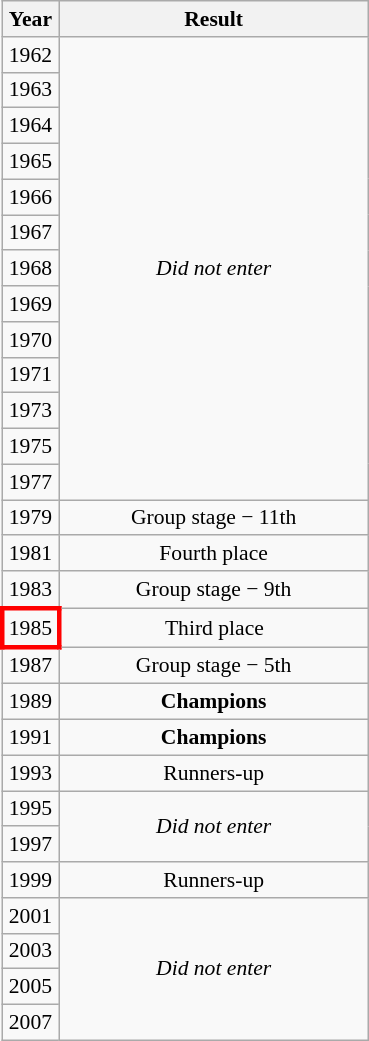<table class="wikitable" style="text-align: center; font-size:90%">
<tr>
<th>Year</th>
<th style="width:200px">Result</th>
</tr>
<tr>
<td> 1962</td>
<td rowspan="13"><em>Did not enter</em></td>
</tr>
<tr>
<td> 1963</td>
</tr>
<tr>
<td> 1964</td>
</tr>
<tr>
<td> 1965</td>
</tr>
<tr>
<td> 1966</td>
</tr>
<tr>
<td> 1967</td>
</tr>
<tr>
<td> 1968</td>
</tr>
<tr>
<td> 1969</td>
</tr>
<tr>
<td> 1970</td>
</tr>
<tr>
<td> 1971</td>
</tr>
<tr>
<td> 1973</td>
</tr>
<tr>
<td> 1975</td>
</tr>
<tr>
<td> 1977</td>
</tr>
<tr>
<td> 1979</td>
<td>Group stage − 11th</td>
</tr>
<tr>
<td> 1981</td>
<td>Fourth place</td>
</tr>
<tr>
<td> 1983</td>
<td>Group stage − 9th</td>
</tr>
<tr>
<td style="border: 3px solid red"> 1985</td>
<td> Third place</td>
</tr>
<tr>
<td> 1987</td>
<td>Group stage − 5th</td>
</tr>
<tr>
<td> 1989</td>
<td><strong> Champions</strong></td>
</tr>
<tr>
<td> 1991</td>
<td><strong> Champions</strong></td>
</tr>
<tr>
<td> 1993</td>
<td> Runners-up</td>
</tr>
<tr>
<td> 1995</td>
<td rowspan="2"><em>Did not enter</em></td>
</tr>
<tr>
<td> 1997</td>
</tr>
<tr>
<td> 1999</td>
<td> Runners-up</td>
</tr>
<tr>
<td> 2001</td>
<td rowspan="4"><em>Did not enter</em></td>
</tr>
<tr>
<td> 2003</td>
</tr>
<tr>
<td> 2005</td>
</tr>
<tr>
<td> 2007</td>
</tr>
</table>
